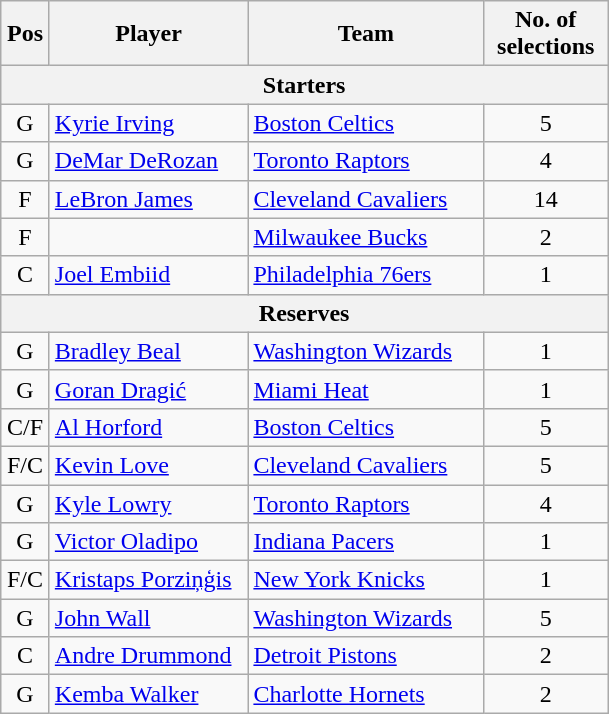<table class="wikitable" style="text-align:center">
<tr>
<th scope="col" width="25px">Pos</th>
<th scope="col" width="125px">Player</th>
<th scope="col" width="150px">Team</th>
<th scope="col" width="75px">No. of selections</th>
</tr>
<tr>
<th scope="col" colspan="4">Starters</th>
</tr>
<tr>
<td>G</td>
<td style="text-align:left"><a href='#'>Kyrie Irving</a></td>
<td style="text-align:left"><a href='#'>Boston Celtics</a></td>
<td>5</td>
</tr>
<tr>
<td>G</td>
<td style="text-align:left"><a href='#'>DeMar DeRozan</a></td>
<td style="text-align:left"><a href='#'>Toronto Raptors</a></td>
<td>4</td>
</tr>
<tr>
<td>F</td>
<td style="text-align:left"><a href='#'>LeBron James</a></td>
<td style="text-align:left"><a href='#'>Cleveland Cavaliers</a></td>
<td>14</td>
</tr>
<tr>
<td>F</td>
<td style="text-align:left"></td>
<td style="text-align:left"><a href='#'>Milwaukee Bucks</a></td>
<td>2</td>
</tr>
<tr>
<td>C</td>
<td style="text-align:left"><a href='#'>Joel Embiid</a></td>
<td style="text-align:left"><a href='#'>Philadelphia 76ers</a></td>
<td>1</td>
</tr>
<tr>
<th scope="col" colspan="4">Reserves</th>
</tr>
<tr>
<td>G</td>
<td style="text-align:left"><a href='#'>Bradley Beal</a></td>
<td style="text-align:left"><a href='#'>Washington Wizards</a></td>
<td>1</td>
</tr>
<tr>
<td>G</td>
<td style="text-align:left"><a href='#'>Goran Dragić</a></td>
<td style="text-align:left"><a href='#'>Miami Heat</a></td>
<td>1</td>
</tr>
<tr>
<td>C/F</td>
<td style="text-align:left"><a href='#'>Al Horford</a></td>
<td style="text-align:left"><a href='#'>Boston Celtics</a></td>
<td>5</td>
</tr>
<tr>
<td>F/C</td>
<td style="text-align:left"><a href='#'>Kevin Love</a></td>
<td style="text-align:left"><a href='#'>Cleveland Cavaliers</a></td>
<td>5</td>
</tr>
<tr>
<td>G</td>
<td style="text-align:left"><a href='#'>Kyle Lowry</a></td>
<td style="text-align:left"><a href='#'>Toronto Raptors</a></td>
<td>4</td>
</tr>
<tr>
<td>G</td>
<td style="text-align:left"><a href='#'>Victor Oladipo</a></td>
<td style="text-align:left"><a href='#'>Indiana Pacers</a></td>
<td>1</td>
</tr>
<tr>
<td>F/C</td>
<td style="text-align:left"><a href='#'>Kristaps Porziņģis</a></td>
<td style="text-align:left"><a href='#'>New York Knicks</a></td>
<td>1</td>
</tr>
<tr>
<td>G</td>
<td style="text-align:left"><a href='#'>John Wall</a></td>
<td style="text-align:left"><a href='#'>Washington Wizards</a></td>
<td>5</td>
</tr>
<tr>
<td>C</td>
<td style="text-align:left"><a href='#'>Andre Drummond</a></td>
<td style="text-align:left"><a href='#'>Detroit Pistons</a></td>
<td>2</td>
</tr>
<tr>
<td>G</td>
<td style="text-align:left"><a href='#'>Kemba Walker</a></td>
<td style="text-align:left"><a href='#'>Charlotte Hornets</a></td>
<td>2</td>
</tr>
</table>
